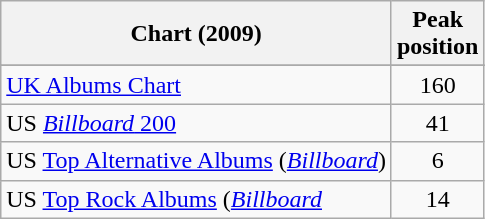<table class="wikitable">
<tr>
<th scope="col">Chart (2009)</th>
<th scope="col">Peak<br>position</th>
</tr>
<tr>
</tr>
<tr>
</tr>
<tr>
</tr>
<tr>
</tr>
<tr>
</tr>
<tr>
<td align="left"><a href='#'>UK Albums Chart</a></td>
<td style="text-align:center;">160</td>
</tr>
<tr>
<td>US <a href='#'><em>Billboard</em> 200</a></td>
<td align="center">41</td>
</tr>
<tr>
<td>US <a href='#'>Top Alternative Albums</a> (<em><a href='#'>Billboard</a></em>)</td>
<td align="center">6</td>
</tr>
<tr>
<td>US <a href='#'>Top Rock Albums</a> (<em><a href='#'>Billboard</a></em></td>
<td align="center">14</td>
</tr>
</table>
